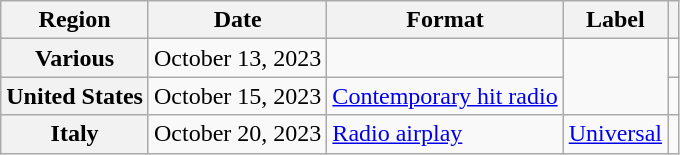<table class="wikitable plainrowheaders">
<tr>
<th scope="col">Region</th>
<th scope="col">Date</th>
<th scope="col">Format</th>
<th scope="col">Label</th>
<th scope="col"></th>
</tr>
<tr>
<th scope="row">Various</th>
<td>October 13, 2023</td>
<td></td>
<td rowspan="2"></td>
<td style="text-align:center"></td>
</tr>
<tr>
<th scope="row">United States</th>
<td>October 15, 2023</td>
<td><a href='#'>Contemporary hit radio</a></td>
<td style="text-align:center;"></td>
</tr>
<tr>
<th scope="row">Italy</th>
<td>October 20, 2023</td>
<td><a href='#'>Radio airplay</a></td>
<td><a href='#'>Universal</a></td>
<td style="text-align:center"></td>
</tr>
</table>
